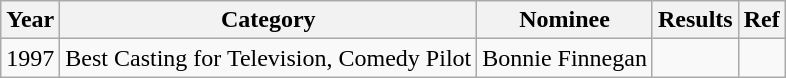<table class="wikitable">
<tr>
<th>Year</th>
<th>Category</th>
<th>Nominee</th>
<th>Results</th>
<th>Ref</th>
</tr>
<tr>
<td>1997</td>
<td>Best Casting for Television, Comedy Pilot</td>
<td>Bonnie Finnegan</td>
<td></td>
<td></td>
</tr>
</table>
